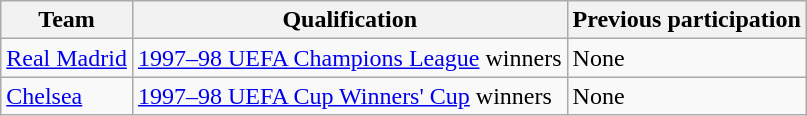<table class="wikitable">
<tr>
<th>Team</th>
<th>Qualification</th>
<th>Previous participation</th>
</tr>
<tr>
<td> <a href='#'>Real Madrid</a></td>
<td><a href='#'>1997–98 UEFA Champions League</a> winners</td>
<td>None</td>
</tr>
<tr>
<td> <a href='#'>Chelsea</a></td>
<td><a href='#'>1997–98 UEFA Cup Winners' Cup</a> winners</td>
<td>None</td>
</tr>
</table>
